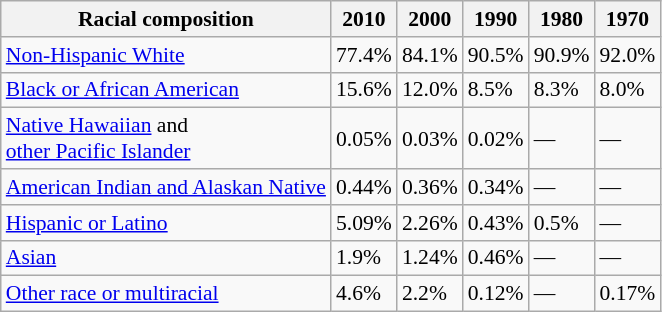<table class="wikitable sortable collapsible" style="font-size: 90%;">
<tr>
<th>Racial composition</th>
<th>2010</th>
<th>2000</th>
<th>1990</th>
<th>1980</th>
<th>1970</th>
</tr>
<tr>
<td><a href='#'>Non-Hispanic White</a></td>
<td>77.4%</td>
<td>84.1%</td>
<td>90.5%</td>
<td>90.9%</td>
<td>92.0%</td>
</tr>
<tr>
<td><a href='#'>Black or African American</a></td>
<td>15.6%</td>
<td>12.0%</td>
<td>8.5%</td>
<td>8.3%</td>
<td>8.0%</td>
</tr>
<tr>
<td><a href='#'>Native Hawaiian</a> and<br><a href='#'>other Pacific Islander</a></td>
<td>0.05%</td>
<td>0.03%</td>
<td>0.02%</td>
<td>—</td>
<td>—</td>
</tr>
<tr>
<td><a href='#'>American Indian and Alaskan Native</a></td>
<td>0.44%</td>
<td>0.36%</td>
<td>0.34%</td>
<td>—</td>
<td>—</td>
</tr>
<tr>
<td><a href='#'>Hispanic or Latino</a></td>
<td>5.09%</td>
<td>2.26%</td>
<td>0.43%</td>
<td>0.5%</td>
<td>—</td>
</tr>
<tr>
<td><a href='#'>Asian</a></td>
<td>1.9%</td>
<td>1.24%</td>
<td>0.46%</td>
<td>—</td>
<td>—</td>
</tr>
<tr>
<td><a href='#'>Other race or multiracial</a></td>
<td>4.6%</td>
<td>2.2%</td>
<td>0.12%</td>
<td>—</td>
<td>0.17%</td>
</tr>
</table>
